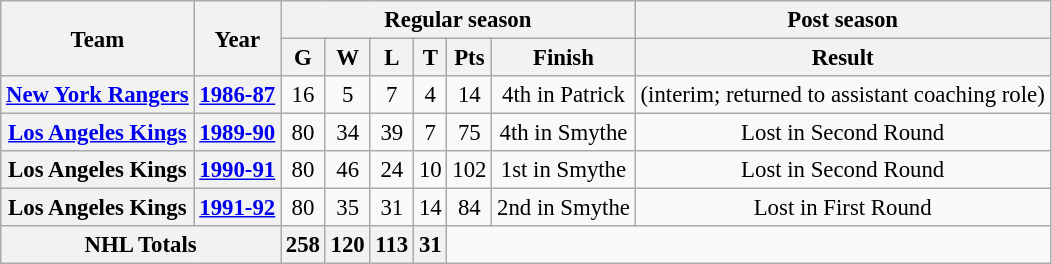<table class="wikitable" style="font-size: 95%; text-align:center;">
<tr>
<th rowspan="2">Team</th>
<th rowspan="2">Year</th>
<th colspan="6">Regular season</th>
<th colspan="1">Post season</th>
</tr>
<tr>
<th>G</th>
<th>W</th>
<th>L</th>
<th>T</th>
<th>Pts</th>
<th>Finish</th>
<th>Result</th>
</tr>
<tr>
<th><a href='#'>New York Rangers</a></th>
<th><a href='#'>1986-87</a></th>
<td>16</td>
<td>5</td>
<td>7</td>
<td>4</td>
<td>14</td>
<td>4th in Patrick</td>
<td>(interim; returned to assistant coaching role)</td>
</tr>
<tr>
<th><a href='#'>Los Angeles Kings</a></th>
<th><a href='#'>1989-90</a></th>
<td>80</td>
<td>34</td>
<td>39</td>
<td>7</td>
<td>75</td>
<td>4th in Smythe</td>
<td>Lost in Second Round</td>
</tr>
<tr>
<th>Los Angeles Kings</th>
<th><a href='#'>1990-91</a></th>
<td>80</td>
<td>46</td>
<td>24</td>
<td>10</td>
<td>102</td>
<td>1st in Smythe</td>
<td>Lost in Second Round</td>
</tr>
<tr>
<th>Los Angeles Kings</th>
<th><a href='#'>1991-92</a></th>
<td>80</td>
<td>35</td>
<td>31</td>
<td>14</td>
<td>84</td>
<td>2nd in Smythe</td>
<td>Lost in First Round</td>
</tr>
<tr>
<th colspan="2">NHL Totals</th>
<th>258</th>
<th>120</th>
<th>113</th>
<th>31</th>
</tr>
</table>
